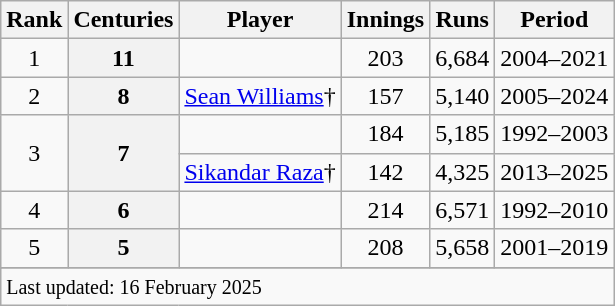<table class="wikitable plainrowheaders sortable">
<tr>
<th scope=col>Rank</th>
<th scope=col>Centuries</th>
<th scope=col>Player</th>
<th scope=col>Innings</th>
<th scope=col>Runs</th>
<th scope=col>Period</th>
</tr>
<tr>
<td style="text-align:center">1</td>
<th scope=row style=text-align:center;>11</th>
<td></td>
<td style="text-align:center">203</td>
<td style="text-align:center">6,684</td>
<td>2004–2021</td>
</tr>
<tr>
<td style="text-align:center">2</td>
<th scope=row style=text-align:center;>8</th>
<td><a href='#'>Sean Williams</a>†</td>
<td style="text-align:center">157</td>
<td style="text-align:center">5,140</td>
<td>2005–2024</td>
</tr>
<tr>
<td rowspan="2" style="text-align:center">3</td>
<th rowspan="2" scope="row" style="text-align:center;">7</th>
<td></td>
<td style="text-align:center">184</td>
<td style="text-align:center">5,185</td>
<td>1992–2003</td>
</tr>
<tr>
<td><a href='#'>Sikandar Raza</a>†</td>
<td style="text-align:center">142</td>
<td style="text-align:center">4,325</td>
<td>2013–2025</td>
</tr>
<tr>
<td style="text-align:center">4</td>
<th scope="row" style="text-align:center;">6</th>
<td></td>
<td style="text-align:center">214</td>
<td style="text-align:center">6,571</td>
<td>1992–2010</td>
</tr>
<tr>
<td style="text-align:center">5</td>
<th scope="row" style="text-align:center;">5</th>
<td></td>
<td style="text-align:center">208</td>
<td style="text-align:center">5,658</td>
<td>2001–2019</td>
</tr>
<tr>
</tr>
<tr class=sortbottom>
<td colspan=6><small>Last updated: 16 February 2025</small></td>
</tr>
</table>
